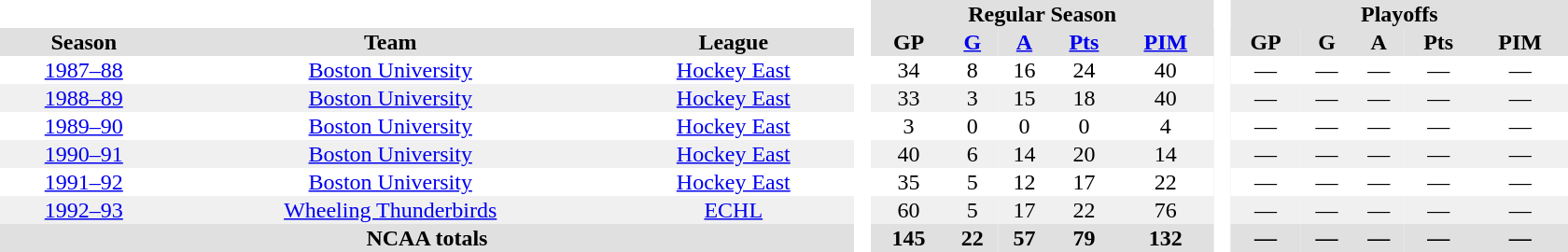<table border="0" cellpadding="1" cellspacing="0" style="text-align:center; width:70em">
<tr bgcolor="#e0e0e0">
<th colspan="3"  bgcolor="#ffffff"> </th>
<th rowspan="99" bgcolor="#ffffff"> </th>
<th colspan="5">Regular Season</th>
<th rowspan="99" bgcolor="#ffffff"> </th>
<th colspan="5">Playoffs</th>
</tr>
<tr bgcolor="#e0e0e0">
<th>Season</th>
<th>Team</th>
<th>League</th>
<th>GP</th>
<th><a href='#'>G</a></th>
<th><a href='#'>A</a></th>
<th><a href='#'>Pts</a></th>
<th><a href='#'>PIM</a></th>
<th>GP</th>
<th>G</th>
<th>A</th>
<th>Pts</th>
<th>PIM</th>
</tr>
<tr>
<td><a href='#'>1987–88</a></td>
<td><a href='#'>Boston University</a></td>
<td><a href='#'>Hockey East</a></td>
<td>34</td>
<td>8</td>
<td>16</td>
<td>24</td>
<td>40</td>
<td>—</td>
<td>—</td>
<td>—</td>
<td>—</td>
<td>—</td>
</tr>
<tr bgcolor="f0f0f0">
<td><a href='#'>1988–89</a></td>
<td><a href='#'>Boston University</a></td>
<td><a href='#'>Hockey East</a></td>
<td>33</td>
<td>3</td>
<td>15</td>
<td>18</td>
<td>40</td>
<td>—</td>
<td>—</td>
<td>—</td>
<td>—</td>
<td>—</td>
</tr>
<tr>
<td><a href='#'>1989–90</a></td>
<td><a href='#'>Boston University</a></td>
<td><a href='#'>Hockey East</a></td>
<td>3</td>
<td>0</td>
<td>0</td>
<td>0</td>
<td>4</td>
<td>—</td>
<td>—</td>
<td>—</td>
<td>—</td>
<td>—</td>
</tr>
<tr bgcolor="f0f0f0">
<td><a href='#'>1990–91</a></td>
<td><a href='#'>Boston University</a></td>
<td><a href='#'>Hockey East</a></td>
<td>40</td>
<td>6</td>
<td>14</td>
<td>20</td>
<td>14</td>
<td>—</td>
<td>—</td>
<td>—</td>
<td>—</td>
<td>—</td>
</tr>
<tr>
<td><a href='#'>1991–92</a></td>
<td><a href='#'>Boston University</a></td>
<td><a href='#'>Hockey East</a></td>
<td>35</td>
<td>5</td>
<td>12</td>
<td>17</td>
<td>22</td>
<td>—</td>
<td>—</td>
<td>—</td>
<td>—</td>
<td>—</td>
</tr>
<tr bgcolor="f0f0f0">
<td><a href='#'>1992–93</a></td>
<td><a href='#'>Wheeling Thunderbirds</a></td>
<td><a href='#'>ECHL</a></td>
<td>60</td>
<td>5</td>
<td>17</td>
<td>22</td>
<td>76</td>
<td>—</td>
<td>—</td>
<td>—</td>
<td>—</td>
<td>—</td>
</tr>
<tr bgcolor="#e0e0e0">
<th colspan="3">NCAA totals</th>
<th>145</th>
<th>22</th>
<th>57</th>
<th>79</th>
<th>132</th>
<th>—</th>
<th>—</th>
<th>—</th>
<th>—</th>
<th>—</th>
</tr>
</table>
